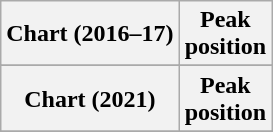<table class="wikitable sortable plainrowheaders" style="text-align:center">
<tr>
<th scope="col">Chart (2016–17)</th>
<th scope="col">Peak<br>position</th>
</tr>
<tr>
</tr>
<tr>
</tr>
<tr>
<th scope="col">Chart (2021)</th>
<th scope="col">Peak<br>position</th>
</tr>
<tr>
</tr>
</table>
